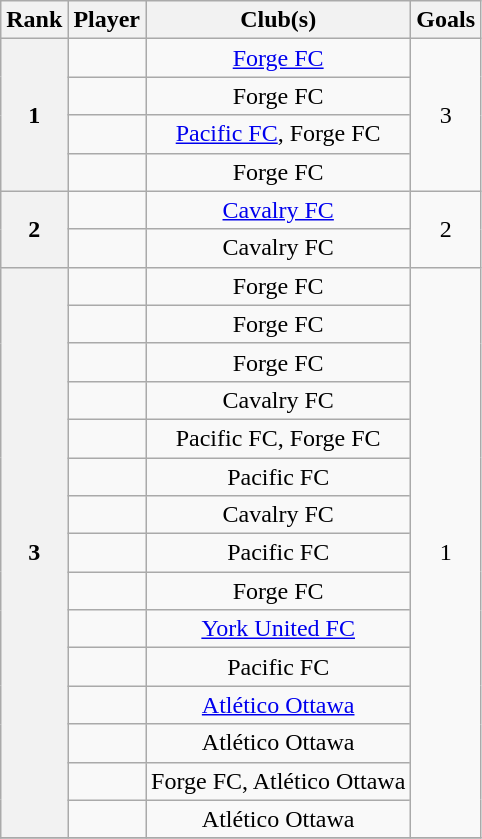<table class="wikitable sortable" style=text-align:center;">
<tr>
<th>Rank</th>
<th>Player</th>
<th>Club(s)</th>
<th>Goals</th>
</tr>
<tr>
<th rowspan="4">1</th>
<td style=text-align:left;”> </td>
<td><a href='#'>Forge FC</a></td>
<td rowspan="4">3</td>
</tr>
<tr>
<td style=text-align:left;”> </td>
<td>Forge FC</td>
</tr>
<tr>
<td style=text-align:left;”> </td>
<td><a href='#'>Pacific FC</a>, Forge FC</td>
</tr>
<tr>
<td style=text-align:left;”> </td>
<td>Forge FC</td>
</tr>
<tr>
<th rowspan="2">2</th>
<td style=text-align:left;”> </td>
<td><a href='#'>Cavalry FC</a></td>
<td rowspan="2">2</td>
</tr>
<tr>
<td style=text-align:left;”> </td>
<td>Cavalry FC</td>
</tr>
<tr>
<th rowspan="15">3</th>
<td style=text-align:left;”> </td>
<td>Forge FC</td>
<td rowspan="15">1</td>
</tr>
<tr>
<td style=text-align:left;”> </td>
<td>Forge FC</td>
</tr>
<tr>
<td style=text-align:left;”> </td>
<td>Forge FC</td>
</tr>
<tr>
<td style=text-align:left;”> </td>
<td>Cavalry FC</td>
</tr>
<tr>
<td style=text-align:left;”> </td>
<td>Pacific FC, Forge FC</td>
</tr>
<tr>
<td style=text-align:left;”> </td>
<td>Pacific FC</td>
</tr>
<tr>
<td style=text-align:left;”> </td>
<td>Cavalry FC</td>
</tr>
<tr>
<td style=text-align:left;”> </td>
<td>Pacific FC</td>
</tr>
<tr>
<td style=text-align:left;”> </td>
<td>Forge FC</td>
</tr>
<tr>
<td style=text-align:left;”> </td>
<td><a href='#'>York United FC</a></td>
</tr>
<tr>
<td style=text-align:left;”> </td>
<td>Pacific FC</td>
</tr>
<tr>
<td style=text-align:left;”> </td>
<td><a href='#'>Atlético Ottawa</a></td>
</tr>
<tr>
<td style=text-align:left;”> </td>
<td>Atlético Ottawa</td>
</tr>
<tr>
<td style=text-align:left;”> </td>
<td>Forge FC, Atlético Ottawa</td>
</tr>
<tr>
<td style=text-align:left;”> </td>
<td>Atlético Ottawa</td>
</tr>
<tr>
</tr>
</table>
